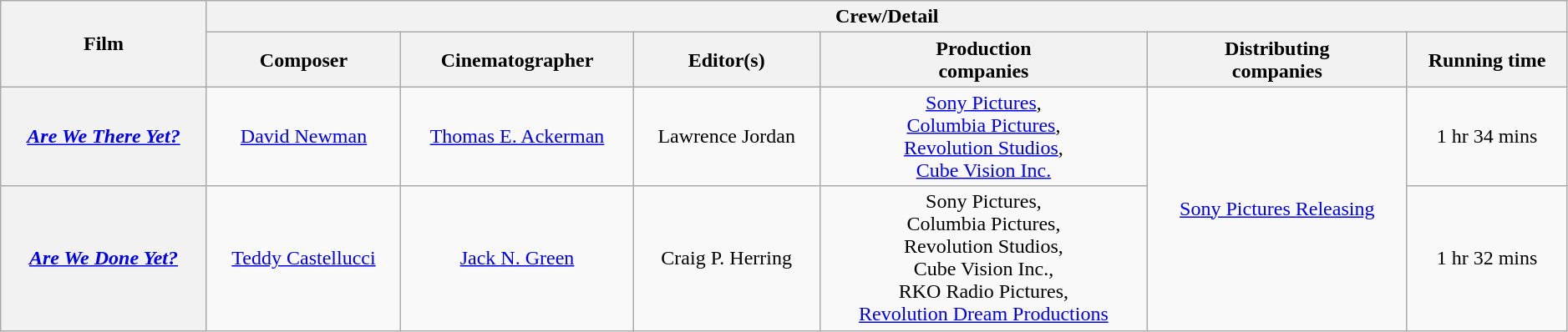<table class="wikitable sortable" style="text-align:center; width:99%;">
<tr>
<th rowspan="2">Film</th>
<th colspan="7">Crew/Detail</th>
</tr>
<tr>
<th style="text-align:center;">Composer</th>
<th style="text-align:center;">Cinematographer</th>
<th style="text-align:center;">Editor(s)</th>
<th style="text-align:center;">Production<br>companies</th>
<th style="text-align:center;">Distributing<br>companies</th>
<th style="text-align:center;">Running time</th>
</tr>
<tr>
<th><em><a href='#'>Are We There Yet?</a></em></th>
<td><a href='#'>David Newman</a></td>
<td><a href='#'>Thomas E. Ackerman</a></td>
<td>Lawrence Jordan</td>
<td><a href='#'>Sony Pictures</a>, <br><a href='#'>Columbia Pictures</a>, <br><a href='#'>Revolution Studios</a>, <br><a href='#'>Cube Vision Inc.</a></td>
<td rowspan="2"><a href='#'>Sony Pictures Releasing</a></td>
<td>1 hr 34 mins</td>
</tr>
<tr>
<th><em><a href='#'>Are We Done Yet?</a></em></th>
<td><a href='#'>Teddy Castellucci</a></td>
<td><a href='#'>Jack N. Green</a></td>
<td>Craig P. Herring</td>
<td>Sony Pictures, <br>Columbia Pictures, <br>Revolution Studios, <br>Cube Vision Inc., <br>RKO Radio Pictures, <br><a href='#'>Revolution Dream Productions</a></td>
<td>1 hr 32 mins</td>
</tr>
</table>
